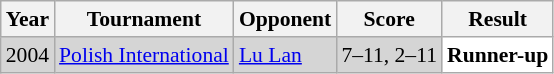<table class="sortable wikitable" style="font-size: 90%;">
<tr>
<th>Year</th>
<th>Tournament</th>
<th>Opponent</th>
<th>Score</th>
<th>Result</th>
</tr>
<tr style="background:#D5D5D5">
<td align="center">2004</td>
<td align="left"><a href='#'>Polish International</a></td>
<td align="left"> <a href='#'>Lu Lan</a></td>
<td align="left">7–11, 2–11</td>
<td style="text-align:left; background:white"> <strong>Runner-up</strong></td>
</tr>
</table>
